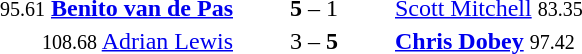<table style="text-align:center">
<tr>
<th width=223></th>
<th width=100></th>
<th width=223></th>
</tr>
<tr>
<td align=right><small><span>95.61</span></small> <strong><a href='#'>Benito van de Pas</a></strong> </td>
<td><strong>5</strong> – 1</td>
<td align=left> <a href='#'>Scott Mitchell</a> <small><span>83.35</span></small></td>
</tr>
<tr>
<td align=right><small><span>108.68</span></small> <a href='#'>Adrian Lewis</a> </td>
<td>3 – <strong>5</strong></td>
<td align=left> <strong><a href='#'>Chris Dobey</a></strong> <small><span>97.42</span></small></td>
</tr>
</table>
